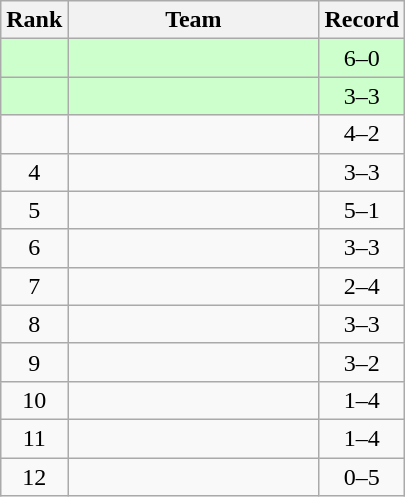<table class="wikitable" style="text-align:center">
<tr>
<th>Rank</th>
<th width=160px>Team</th>
<th>Record</th>
</tr>
<tr bgcolor=#ccffcc>
<td></td>
<td align=left></td>
<td>6–0</td>
</tr>
<tr bgcolor=#ccffcc>
<td></td>
<td align=left></td>
<td>3–3</td>
</tr>
<tr>
<td></td>
<td align=left></td>
<td>4–2</td>
</tr>
<tr>
<td>4</td>
<td align=left></td>
<td>3–3</td>
</tr>
<tr>
<td>5</td>
<td align=left></td>
<td>5–1</td>
</tr>
<tr>
<td>6</td>
<td align=left></td>
<td>3–3</td>
</tr>
<tr>
<td>7</td>
<td align=left></td>
<td>2–4</td>
</tr>
<tr>
<td>8</td>
<td align=left></td>
<td>3–3</td>
</tr>
<tr>
<td>9</td>
<td align=left></td>
<td>3–2</td>
</tr>
<tr>
<td>10</td>
<td align=left></td>
<td>1–4</td>
</tr>
<tr>
<td>11</td>
<td align=left></td>
<td>1–4</td>
</tr>
<tr>
<td>12</td>
<td align=left></td>
<td>0–5</td>
</tr>
</table>
